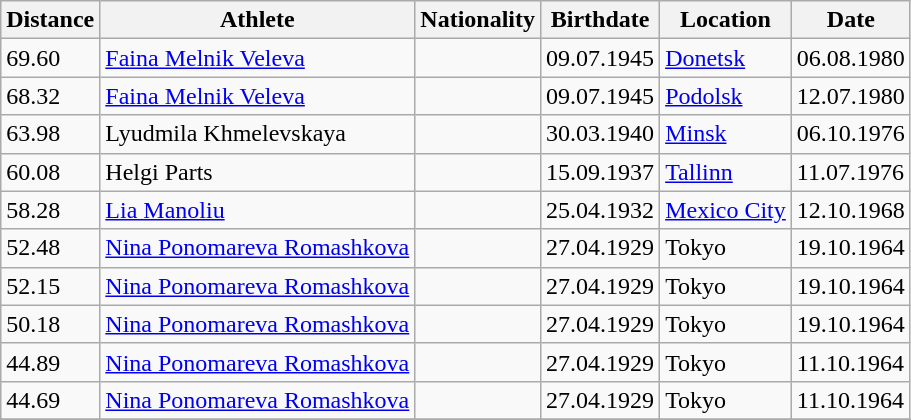<table class="wikitable">
<tr>
<th>Distance</th>
<th>Athlete</th>
<th>Nationality</th>
<th>Birthdate</th>
<th>Location</th>
<th>Date</th>
</tr>
<tr>
<td>69.60</td>
<td><a href='#'>Faina Melnik Veleva</a></td>
<td></td>
<td>09.07.1945</td>
<td><a href='#'>Donetsk</a></td>
<td>06.08.1980</td>
</tr>
<tr>
<td>68.32</td>
<td><a href='#'>Faina Melnik Veleva</a></td>
<td></td>
<td>09.07.1945</td>
<td><a href='#'>Podolsk</a></td>
<td>12.07.1980</td>
</tr>
<tr>
<td>63.98</td>
<td>Lyudmila Khmelevskaya</td>
<td></td>
<td>30.03.1940</td>
<td><a href='#'>Minsk</a></td>
<td>06.10.1976</td>
</tr>
<tr>
<td>60.08</td>
<td>Helgi Parts</td>
<td></td>
<td>15.09.1937</td>
<td><a href='#'>Tallinn</a></td>
<td>11.07.1976</td>
</tr>
<tr>
<td>58.28</td>
<td><a href='#'>Lia Manoliu</a></td>
<td></td>
<td>25.04.1932</td>
<td><a href='#'>Mexico City</a></td>
<td>12.10.1968</td>
</tr>
<tr>
<td>52.48</td>
<td><a href='#'>Nina Ponomareva Romashkova</a></td>
<td></td>
<td>27.04.1929</td>
<td>Tokyo</td>
<td>19.10.1964</td>
</tr>
<tr>
<td>52.15</td>
<td><a href='#'>Nina Ponomareva Romashkova</a></td>
<td></td>
<td>27.04.1929</td>
<td>Tokyo</td>
<td>19.10.1964</td>
</tr>
<tr>
<td>50.18</td>
<td><a href='#'>Nina Ponomareva Romashkova</a></td>
<td></td>
<td>27.04.1929</td>
<td>Tokyo</td>
<td>19.10.1964</td>
</tr>
<tr>
<td>44.89</td>
<td><a href='#'>Nina Ponomareva Romashkova</a></td>
<td></td>
<td>27.04.1929</td>
<td>Tokyo</td>
<td>11.10.1964</td>
</tr>
<tr>
<td>44.69</td>
<td><a href='#'>Nina Ponomareva Romashkova</a></td>
<td></td>
<td>27.04.1929</td>
<td>Tokyo</td>
<td>11.10.1964</td>
</tr>
<tr>
</tr>
</table>
